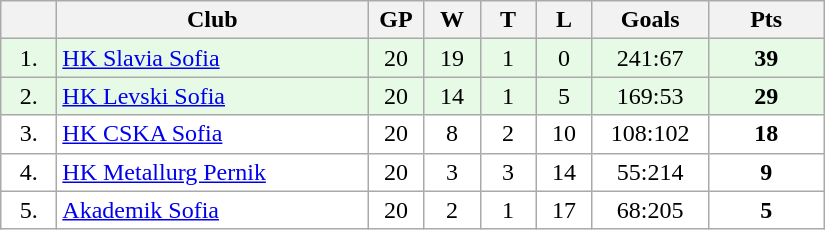<table class="wikitable">
<tr>
<th width="30"></th>
<th width="200">Club</th>
<th width="30">GP</th>
<th width="30">W</th>
<th width="30">T</th>
<th width="30">L</th>
<th width="70">Goals</th>
<th width="70">Pts</th>
</tr>
<tr bgcolor="#e6fae6" align="center">
<td>1.</td>
<td align="left"><a href='#'>HK Slavia Sofia</a></td>
<td>20</td>
<td>19</td>
<td>1</td>
<td>0</td>
<td>241:67</td>
<td><strong>39</strong></td>
</tr>
<tr bgcolor="#e6fae6" align="center">
<td>2.</td>
<td align="left"><a href='#'>HK Levski Sofia</a></td>
<td>20</td>
<td>14</td>
<td>1</td>
<td>5</td>
<td>169:53</td>
<td><strong>29</strong></td>
</tr>
<tr bgcolor="#FFFFFF" align="center">
<td>3.</td>
<td align="left"><a href='#'>HK CSKA Sofia</a></td>
<td>20</td>
<td>8</td>
<td>2</td>
<td>10</td>
<td>108:102</td>
<td><strong>18</strong></td>
</tr>
<tr bgcolor="#FFFFFF" align="center">
<td>4.</td>
<td align="left"><a href='#'>HK Metallurg Pernik</a></td>
<td>20</td>
<td>3</td>
<td>3</td>
<td>14</td>
<td>55:214</td>
<td><strong>9</strong></td>
</tr>
<tr bgcolor="#FFFFFF" align="center">
<td>5.</td>
<td align="left"><a href='#'>Akademik Sofia</a></td>
<td>20</td>
<td>2</td>
<td>1</td>
<td>17</td>
<td>68:205</td>
<td><strong>5</strong></td>
</tr>
</table>
